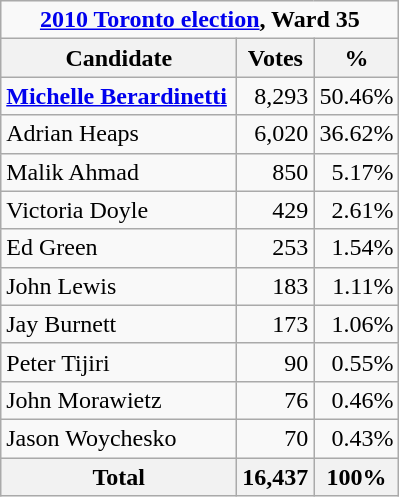<table class="wikitable">
<tr>
<td Colspan="3" align="center"><strong><a href='#'>2010 Toronto election</a>, Ward 35</strong></td>
</tr>
<tr>
<th bgcolor="#DDDDFF" width="150px">Candidate</th>
<th bgcolor="#DDDDFF">Votes</th>
<th bgcolor="#DDDDFF">%</th>
</tr>
<tr>
<td><strong><a href='#'>Michelle Berardinetti</a></strong></td>
<td align=right>8,293</td>
<td align=right>50.46%</td>
</tr>
<tr>
<td>Adrian Heaps</td>
<td align=right>6,020</td>
<td align=right>36.62%</td>
</tr>
<tr>
<td>Malik Ahmad</td>
<td align=right>850</td>
<td align=right>5.17%</td>
</tr>
<tr>
<td>Victoria Doyle</td>
<td align=right>429</td>
<td align=right>2.61%</td>
</tr>
<tr>
<td>Ed Green</td>
<td align=right>253</td>
<td align=right>1.54%</td>
</tr>
<tr>
<td>John Lewis</td>
<td align=right>183</td>
<td align=right>1.11%</td>
</tr>
<tr>
<td>Jay Burnett</td>
<td align=right>173</td>
<td align=right>1.06%</td>
</tr>
<tr>
<td>Peter Tijiri</td>
<td align=right>90</td>
<td align=right>0.55%</td>
</tr>
<tr>
<td>John Morawietz</td>
<td align=right>76</td>
<td align=right>0.46%</td>
</tr>
<tr>
<td>Jason Woychesko</td>
<td align=right>70</td>
<td align=right>0.43%</td>
</tr>
<tr>
<th>Total</th>
<th align=right>16,437</th>
<th align=right>100%</th>
</tr>
</table>
